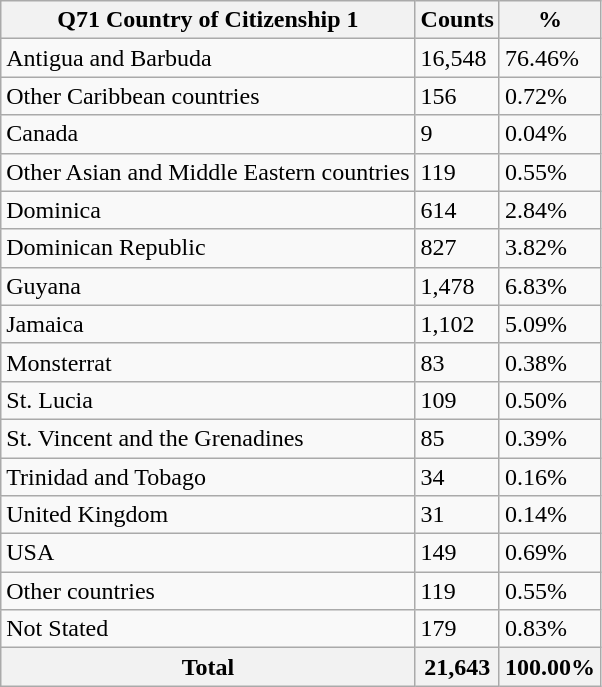<table class="wikitable sortable">
<tr>
<th>Q71 Country of Citizenship 1</th>
<th>Counts</th>
<th>%</th>
</tr>
<tr>
<td>Antigua and Barbuda</td>
<td>16,548</td>
<td>76.46%</td>
</tr>
<tr>
<td>Other Caribbean countries</td>
<td>156</td>
<td>0.72%</td>
</tr>
<tr>
<td>Canada</td>
<td>9</td>
<td>0.04%</td>
</tr>
<tr>
<td>Other Asian and Middle Eastern countries</td>
<td>119</td>
<td>0.55%</td>
</tr>
<tr>
<td>Dominica</td>
<td>614</td>
<td>2.84%</td>
</tr>
<tr>
<td>Dominican Republic</td>
<td>827</td>
<td>3.82%</td>
</tr>
<tr>
<td>Guyana</td>
<td>1,478</td>
<td>6.83%</td>
</tr>
<tr>
<td>Jamaica</td>
<td>1,102</td>
<td>5.09%</td>
</tr>
<tr>
<td>Monsterrat</td>
<td>83</td>
<td>0.38%</td>
</tr>
<tr>
<td>St. Lucia</td>
<td>109</td>
<td>0.50%</td>
</tr>
<tr>
<td>St. Vincent and the Grenadines</td>
<td>85</td>
<td>0.39%</td>
</tr>
<tr>
<td>Trinidad and Tobago</td>
<td>34</td>
<td>0.16%</td>
</tr>
<tr>
<td>United Kingdom</td>
<td>31</td>
<td>0.14%</td>
</tr>
<tr>
<td>USA</td>
<td>149</td>
<td>0.69%</td>
</tr>
<tr>
<td>Other countries</td>
<td>119</td>
<td>0.55%</td>
</tr>
<tr>
<td>Not Stated</td>
<td>179</td>
<td>0.83%</td>
</tr>
<tr>
<th>Total</th>
<th>21,643</th>
<th>100.00%</th>
</tr>
</table>
